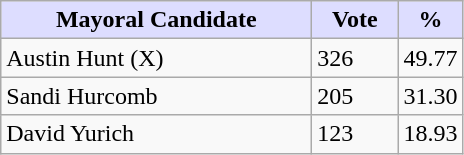<table class="wikitable">
<tr>
<th style="background:#ddf; width:200px;">Mayoral Candidate</th>
<th style="background:#ddf; width:50px;">Vote</th>
<th style="background:#ddf; width:30px;">%</th>
</tr>
<tr>
<td>Austin Hunt (X)</td>
<td>326</td>
<td>49.77</td>
</tr>
<tr>
<td>Sandi Hurcomb</td>
<td>205</td>
<td>31.30</td>
</tr>
<tr>
<td>David Yurich</td>
<td>123</td>
<td>18.93</td>
</tr>
</table>
